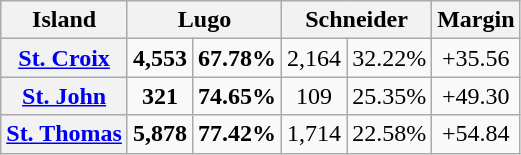<table class=wikitable>
<tr>
<th>Island</th>
<th colspan=2>Lugo</th>
<th colspan=2>Schneider</th>
<th>Margin</th>
</tr>
<tr align=center>
<th><a href='#'>St. Croix</a></th>
<td><strong>4,553</strong></td>
<td><strong>67.78%</strong></td>
<td>2,164</td>
<td>32.22%</td>
<td>+35.56</td>
</tr>
<tr align=center>
<th><a href='#'>St. John</a></th>
<td><strong>321</strong></td>
<td><strong>74.65%</strong></td>
<td>109</td>
<td>25.35%</td>
<td>+49.30</td>
</tr>
<tr align=center>
<th><a href='#'>St. Thomas</a></th>
<td><strong>5,878</strong></td>
<td><strong>77.42%</strong></td>
<td>1,714</td>
<td>22.58%</td>
<td>+54.84</td>
</tr>
</table>
